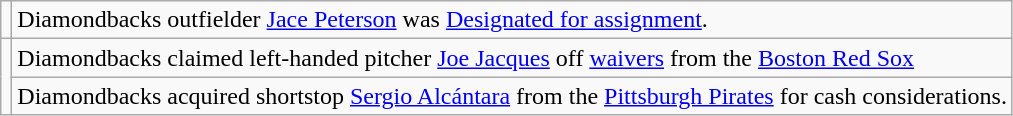<table class="wikitable">
<tr>
<td></td>
<td>Diamondbacks outfielder <a href='#'>Jace Peterson</a> was <a href='#'>Designated for assignment</a>.</td>
</tr>
<tr>
<td rowspan=2></td>
<td>Diamondbacks claimed left-handed pitcher <a href='#'>Joe Jacques</a> off <a href='#'>waivers</a> from the <a href='#'>Boston Red Sox</a></td>
</tr>
<tr>
<td>Diamondbacks acquired shortstop <a href='#'>Sergio Alcántara</a> from the <a href='#'>Pittsburgh Pirates</a> for cash considerations.</td>
</tr>
</table>
